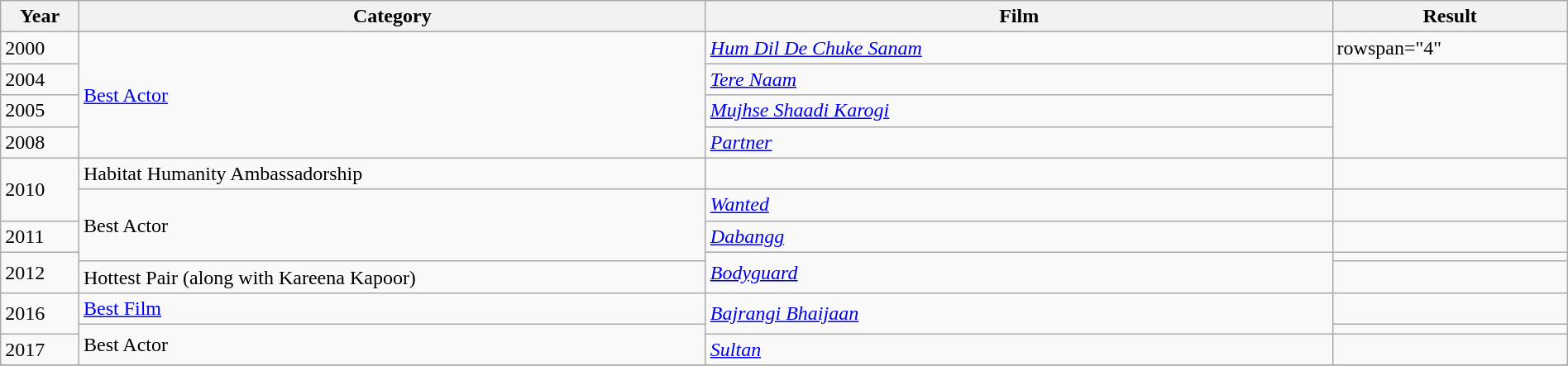<table class="wikitable" style="width:100%;">
<tr>
<th width=5%>Year</th>
<th style="width:40%;">Category</th>
<th style="width:40%;">Film</th>
<th style="width:15%;">Result</th>
</tr>
<tr>
<td>2000</td>
<td rowspan="4"><a href='#'>Best Actor</a></td>
<td><em><a href='#'>Hum Dil De Chuke Sanam</a></em></td>
<td>rowspan="4" </td>
</tr>
<tr>
<td>2004</td>
<td><em><a href='#'>Tere Naam</a></em></td>
</tr>
<tr>
<td>2005</td>
<td><em><a href='#'>Mujhse Shaadi Karogi</a></em></td>
</tr>
<tr>
<td>2008</td>
<td><em><a href='#'>Partner</a></em></td>
</tr>
<tr>
<td rowspan="2">2010</td>
<td>Habitat Humanity Ambassadorship</td>
<td></td>
<td></td>
</tr>
<tr>
<td rowspan="3">Best Actor</td>
<td><em><a href='#'>Wanted</a></em></td>
<td></td>
</tr>
<tr>
<td>2011</td>
<td><em><a href='#'>Dabangg</a></em></td>
<td></td>
</tr>
<tr>
<td rowspan="2">2012</td>
<td rowspan="2"><em><a href='#'>Bodyguard</a></em></td>
<td></td>
</tr>
<tr>
<td>Hottest Pair (along with Kareena Kapoor)</td>
<td></td>
</tr>
<tr>
<td rowspan="2">2016</td>
<td><a href='#'>Best Film</a></td>
<td rowspan="2"><em><a href='#'>Bajrangi Bhaijaan</a></em></td>
<td></td>
</tr>
<tr>
<td rowspan="2">Best Actor</td>
<td></td>
</tr>
<tr>
<td>2017</td>
<td><a href='#'><em>Sultan</em></a></td>
<td></td>
</tr>
<tr>
</tr>
</table>
